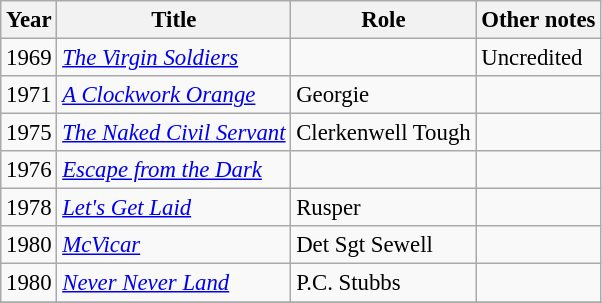<table class="wikitable" style="font-size: 95%;">
<tr>
<th>Year</th>
<th>Title</th>
<th>Role</th>
<th>Other notes</th>
</tr>
<tr>
<td>1969</td>
<td><em><a href='#'>The Virgin Soldiers</a></em></td>
<td></td>
<td>Uncredited</td>
</tr>
<tr>
<td>1971</td>
<td><em><a href='#'>A Clockwork Orange</a></em></td>
<td>Georgie</td>
<td></td>
</tr>
<tr>
<td>1975</td>
<td><em><a href='#'>The Naked Civil Servant</a></em></td>
<td>Clerkenwell Tough</td>
<td></td>
</tr>
<tr>
<td>1976</td>
<td><em><a href='#'>Escape from the Dark</a></em></td>
<td></td>
<td></td>
</tr>
<tr>
<td>1978</td>
<td><em><a href='#'>Let's Get Laid</a></em></td>
<td>Rusper</td>
<td></td>
</tr>
<tr>
<td>1980</td>
<td><em><a href='#'>McVicar</a></em></td>
<td>Det Sgt Sewell</td>
<td></td>
</tr>
<tr>
<td>1980</td>
<td><em><a href='#'>Never Never Land</a></em></td>
<td>P.C. Stubbs</td>
<td></td>
</tr>
<tr>
</tr>
</table>
